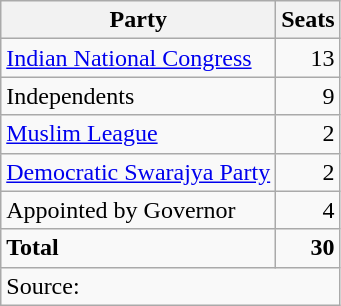<table class=wikitable style=text-align:right>
<tr>
<th>Party</th>
<th>Seats</th>
</tr>
<tr>
<td align=left><a href='#'>Indian National Congress</a></td>
<td>13</td>
</tr>
<tr>
<td align=left>Independents</td>
<td>9</td>
</tr>
<tr>
<td align=left><a href='#'>Muslim League</a></td>
<td>2</td>
</tr>
<tr>
<td align=left><a href='#'>Democratic Swarajya Party</a></td>
<td>2</td>
</tr>
<tr>
<td align=left>Appointed by Governor</td>
<td>4</td>
</tr>
<tr>
<td align=left><strong>Total</strong></td>
<td><strong>30</strong></td>
</tr>
<tr>
<td align=left colspan=4>Source: </td>
</tr>
</table>
